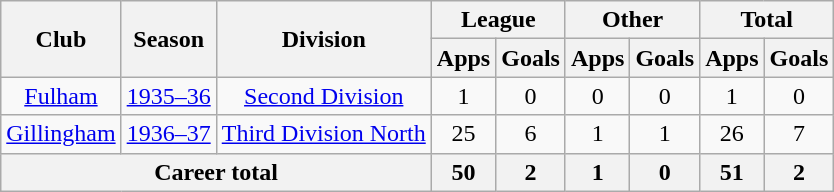<table class="wikitable" style="text-align:center;">
<tr>
<th rowspan="2">Club</th>
<th rowspan="2">Season</th>
<th rowspan="2">Division</th>
<th colspan="2">League</th>
<th colspan="2">Other</th>
<th colspan="2">Total</th>
</tr>
<tr>
<th>Apps</th>
<th>Goals</th>
<th>Apps</th>
<th>Goals</th>
<th>Apps</th>
<th>Goals</th>
</tr>
<tr>
<td><a href='#'>Fulham</a></td>
<td><a href='#'>1935–36</a></td>
<td><a href='#'>Second Division</a></td>
<td>1</td>
<td>0</td>
<td>0</td>
<td>0</td>
<td>1</td>
<td>0</td>
</tr>
<tr>
<td><a href='#'>Gillingham</a></td>
<td><a href='#'>1936–37</a></td>
<td><a href='#'>Third Division North</a></td>
<td>25</td>
<td>6</td>
<td>1</td>
<td>1</td>
<td>26</td>
<td>7</td>
</tr>
<tr>
<th colspan="3">Career total</th>
<th>50</th>
<th>2</th>
<th>1</th>
<th>0</th>
<th>51</th>
<th>2</th>
</tr>
</table>
